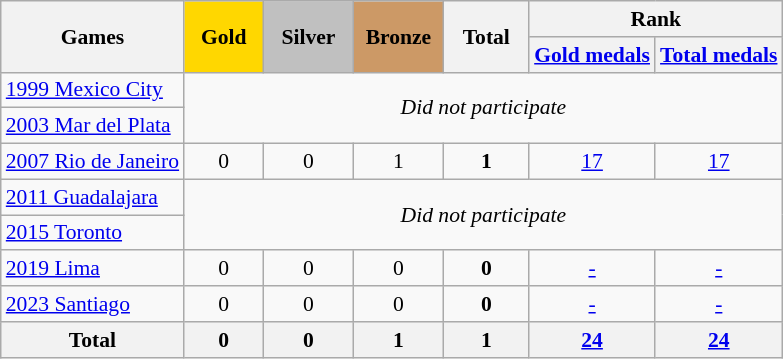<table class="wikitable" style="text-align:center; font-size:90%;">
<tr>
<th rowspan="2">Games</th>
<td rowspan="2" style="background:gold; width:3.2em; font-weight:bold;">Gold</td>
<td rowspan="2" style="background:silver; width:3.7em; font-weight:bold;">Silver</td>
<td rowspan="2" style="background:#c96; width:3.7em; font-weight:bold;">Bronze</td>
<th rowspan="2" style="width:3.5em; font-weight:bold;">Total</th>
<th colspan="2" style="width:4em; font-weight:bold;">Rank</th>
</tr>
<tr>
<th><a href='#'>Gold medals</a></th>
<th><a href='#'>Total medals</a></th>
</tr>
<tr>
<td align=left> <a href='#'>1999 Mexico City</a></td>
<td colspan="6" rowspan="2"><span><em>Did not participate</em></span></td>
</tr>
<tr>
<td align=left> <a href='#'>2003 Mar del Plata</a></td>
</tr>
<tr>
<td align=left> <a href='#'>2007 Rio de Janeiro</a></td>
<td>0</td>
<td>0</td>
<td>1</td>
<td><strong>1</strong></td>
<td><a href='#'>17</a></td>
<td><a href='#'>17</a></td>
</tr>
<tr>
<td align=left> <a href='#'>2011 Guadalajara</a></td>
<td colspan="6" rowspan="2"><span><em>Did not participate</em></span></td>
</tr>
<tr>
<td align=left> <a href='#'>2015 Toronto</a></td>
</tr>
<tr>
<td align=left> <a href='#'>2019 Lima</a></td>
<td>0</td>
<td>0</td>
<td>0</td>
<td><strong>0</strong></td>
<td><a href='#'>-</a></td>
<td><a href='#'>-</a></td>
</tr>
<tr>
<td align=left> <a href='#'>2023 Santiago</a></td>
<td>0</td>
<td>0</td>
<td>0</td>
<td><strong>0</strong></td>
<td><a href='#'>-</a></td>
<td><a href='#'>-</a></td>
</tr>
<tr>
<th>Total</th>
<th>0</th>
<th>0</th>
<th>1</th>
<th>1</th>
<th><a href='#'>24</a></th>
<th><a href='#'>24</a></th>
</tr>
</table>
